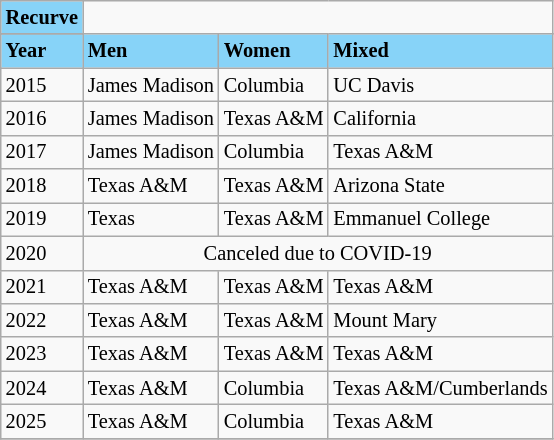<table class="wikitable" style="font-size:85%;">
<tr ! style="background-color: #87D3F8;">
<td><strong>Recurve</strong></td>
</tr>
<tr --->
</tr>
<tr ! style="background-color: #87D3F8;">
<td><strong>Year</strong></td>
<td><strong>Men</strong></td>
<td><strong>Women</strong></td>
<td><strong>Mixed</strong></td>
</tr>
<tr --->
<td>2015</td>
<td>James Madison</td>
<td>Columbia</td>
<td>UC Davis</td>
</tr>
<tr --->
<td>2016</td>
<td>James Madison</td>
<td>Texas A&M</td>
<td>California</td>
</tr>
<tr --->
<td>2017</td>
<td>James Madison</td>
<td>Columbia</td>
<td>Texas A&M</td>
</tr>
<tr --->
<td>2018</td>
<td>Texas A&M</td>
<td>Texas A&M</td>
<td>Arizona State</td>
</tr>
<tr --->
<td>2019</td>
<td>Texas</td>
<td>Texas A&M</td>
<td>Emmanuel College</td>
</tr>
<tr --->
<td>2020</td>
<td colspan=3 align=center>Canceled due to COVID-19</td>
</tr>
<tr --->
<td>2021</td>
<td>Texas A&M</td>
<td>Texas A&M</td>
<td>Texas A&M</td>
</tr>
<tr --->
<td>2022</td>
<td>Texas A&M</td>
<td>Texas A&M</td>
<td>Mount Mary</td>
</tr>
<tr --->
<td>2023</td>
<td>Texas A&M</td>
<td>Texas A&M</td>
<td>Texas A&M</td>
</tr>
<tr --->
<td>2024</td>
<td>Texas A&M</td>
<td>Columbia</td>
<td>Texas A&M/Cumberlands</td>
</tr>
<tr --->
<td>2025</td>
<td>Texas A&M</td>
<td>Columbia</td>
<td>Texas A&M</td>
</tr>
<tr --->
</tr>
</table>
